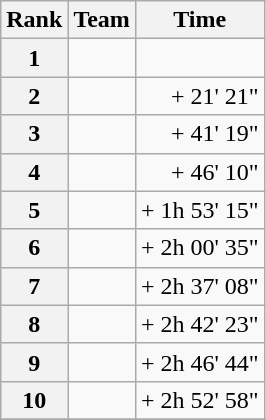<table class="wikitable">
<tr>
<th scope="col">Rank</th>
<th scope="col">Team</th>
<th scope="col">Time</th>
</tr>
<tr>
<th scope="row">1</th>
<td></td>
<td align="right"></td>
</tr>
<tr>
<th scope=“row”>2</th>
<td></td>
<td align="right">+ 21' 21"</td>
</tr>
<tr>
<th scope=“row”>3</th>
<td></td>
<td align="right">+ 41' 19"</td>
</tr>
<tr>
<th scope=“row”>4</th>
<td></td>
<td align="right">+ 46' 10"</td>
</tr>
<tr>
<th scope=“row”>5</th>
<td></td>
<td align="right">+ 1h 53' 15"</td>
</tr>
<tr>
<th scope=“row”>6</th>
<td></td>
<td align="right">+ 2h 00' 35"</td>
</tr>
<tr>
<th scope=“row”>7</th>
<td></td>
<td align="right">+ 2h 37' 08"</td>
</tr>
<tr>
<th scope=“row”>8</th>
<td></td>
<td align="right">+ 2h 42' 23"</td>
</tr>
<tr>
<th scope=“row”>9</th>
<td></td>
<td align="right">+ 2h 46' 44"</td>
</tr>
<tr>
<th scope=“row”>10</th>
<td></td>
<td align="right">+ 2h 52' 58"</td>
</tr>
<tr>
</tr>
</table>
